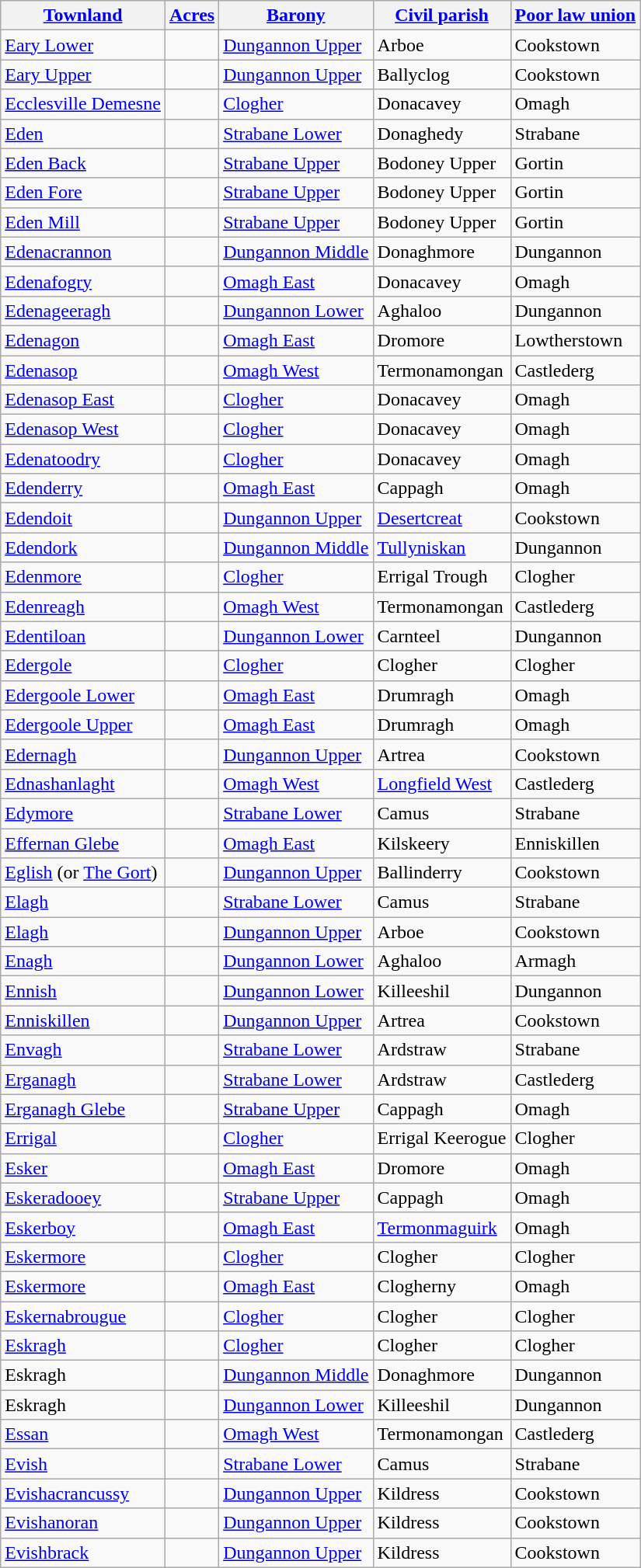<table class="wikitable sortable" style="border:1px;">
<tr>
<th><a href='#'>Townland</a></th>
<th><a href='#'>Acres</a></th>
<th><a href='#'>Barony</a></th>
<th><a href='#'>Civil parish</a></th>
<th><a href='#'>Poor law union</a></th>
</tr>
<tr>
<td><a href='#'>Eary Lower</a></td>
<td align="right"></td>
<td><a href='#'>Dungannon Upper</a></td>
<td>Arboe</td>
<td>Cookstown</td>
</tr>
<tr>
<td><a href='#'>Eary Upper</a></td>
<td align="right"></td>
<td><a href='#'>Dungannon Upper</a></td>
<td>Ballyclog</td>
<td>Cookstown</td>
</tr>
<tr>
<td><a href='#'>Ecclesville Demesne</a></td>
<td align="right"></td>
<td><a href='#'>Clogher</a></td>
<td>Donacavey</td>
<td>Omagh</td>
</tr>
<tr>
<td><a href='#'>Eden</a></td>
<td align="right"></td>
<td><a href='#'>Strabane Lower</a></td>
<td>Donaghedy</td>
<td>Strabane</td>
</tr>
<tr>
<td><a href='#'>Eden Back</a></td>
<td align="right"></td>
<td><a href='#'>Strabane Upper</a></td>
<td>Bodoney Upper</td>
<td>Gortin</td>
</tr>
<tr>
<td><a href='#'>Eden Fore</a></td>
<td align="right"></td>
<td><a href='#'>Strabane Upper</a></td>
<td>Bodoney Upper</td>
<td>Gortin</td>
</tr>
<tr>
<td><a href='#'>Eden Mill</a></td>
<td align="right"></td>
<td><a href='#'>Strabane Upper</a></td>
<td>Bodoney Upper</td>
<td>Gortin</td>
</tr>
<tr>
<td><a href='#'>Edenacrannon</a></td>
<td align="right"></td>
<td><a href='#'>Dungannon Middle</a></td>
<td>Donaghmore</td>
<td>Dungannon</td>
</tr>
<tr>
<td><a href='#'>Edenafogry</a></td>
<td align="right"></td>
<td><a href='#'>Omagh East</a></td>
<td>Donacavey</td>
<td>Omagh</td>
</tr>
<tr>
<td><a href='#'>Edenageeragh</a></td>
<td align="right"></td>
<td><a href='#'>Dungannon Lower</a></td>
<td>Aghaloo</td>
<td>Dungannon</td>
</tr>
<tr>
<td><a href='#'>Edenagon</a></td>
<td align="right"></td>
<td><a href='#'>Omagh East</a></td>
<td>Dromore</td>
<td>Lowtherstown</td>
</tr>
<tr>
<td><a href='#'>Edenasop</a></td>
<td align="right"></td>
<td><a href='#'>Omagh West</a></td>
<td>Termonamongan</td>
<td>Castlederg</td>
</tr>
<tr>
<td><a href='#'>Edenasop East</a></td>
<td align="right"></td>
<td><a href='#'>Clogher</a></td>
<td>Donacavey</td>
<td>Omagh</td>
</tr>
<tr>
<td><a href='#'>Edenasop West</a></td>
<td align="right"></td>
<td><a href='#'>Clogher</a></td>
<td>Donacavey</td>
<td>Omagh</td>
</tr>
<tr>
<td><a href='#'>Edenatoodry</a></td>
<td align="right"></td>
<td><a href='#'>Clogher</a></td>
<td>Donacavey</td>
<td>Omagh</td>
</tr>
<tr>
<td><a href='#'>Edenderry</a></td>
<td align="right"></td>
<td><a href='#'>Omagh East</a></td>
<td>Cappagh</td>
<td>Omagh</td>
</tr>
<tr>
<td><a href='#'>Edendoit</a></td>
<td align="right"></td>
<td><a href='#'>Dungannon Upper</a></td>
<td><a href='#'>Desertcreat</a></td>
<td>Cookstown</td>
</tr>
<tr>
<td><a href='#'>Edendork</a></td>
<td align="right"></td>
<td><a href='#'>Dungannon Middle</a></td>
<td><a href='#'>Tullyniskan</a></td>
<td>Dungannon</td>
</tr>
<tr>
<td><a href='#'>Edenmore</a></td>
<td align="right"></td>
<td><a href='#'>Clogher</a></td>
<td>Errigal Trough</td>
<td>Clogher</td>
</tr>
<tr>
<td><a href='#'>Edenreagh</a></td>
<td align="right"></td>
<td><a href='#'>Omagh West</a></td>
<td>Termonamongan</td>
<td>Castlederg</td>
</tr>
<tr>
<td><a href='#'>Edentiloan</a></td>
<td align="right"></td>
<td><a href='#'>Dungannon Lower</a></td>
<td>Carnteel</td>
<td>Dungannon</td>
</tr>
<tr>
<td><a href='#'>Edergole</a></td>
<td align="right"></td>
<td><a href='#'>Clogher</a></td>
<td>Clogher</td>
<td>Clogher</td>
</tr>
<tr>
<td><a href='#'>Edergoole Lower</a></td>
<td align="right"></td>
<td><a href='#'>Omagh East</a></td>
<td>Drumragh</td>
<td>Omagh</td>
</tr>
<tr>
<td><a href='#'>Edergoole Upper</a></td>
<td align="right"></td>
<td><a href='#'>Omagh East</a></td>
<td>Drumragh</td>
<td>Omagh</td>
</tr>
<tr>
<td><a href='#'>Edernagh</a></td>
<td align="right"></td>
<td><a href='#'>Dungannon Upper</a></td>
<td>Artrea</td>
<td>Cookstown</td>
</tr>
<tr>
<td><a href='#'>Ednashanlaght</a></td>
<td align="right"></td>
<td><a href='#'>Omagh West</a></td>
<td><a href='#'>Longfield West</a></td>
<td>Castlederg</td>
</tr>
<tr>
<td><a href='#'>Edymore</a></td>
<td align="right"></td>
<td><a href='#'>Strabane Lower</a></td>
<td>Camus</td>
<td>Strabane</td>
</tr>
<tr>
<td><a href='#'>Effernan Glebe</a></td>
<td align="right"></td>
<td><a href='#'>Omagh East</a></td>
<td>Kilskeery</td>
<td>Enniskillen</td>
</tr>
<tr>
<td><a href='#'>Eglish</a> (or <a href='#'>The Gort</a>)</td>
<td align="right"></td>
<td><a href='#'>Dungannon Upper</a></td>
<td>Ballinderry</td>
<td>Cookstown</td>
</tr>
<tr>
<td><a href='#'>Elagh</a></td>
<td align="right"></td>
<td><a href='#'>Strabane Lower</a></td>
<td>Camus</td>
<td>Strabane</td>
</tr>
<tr>
<td><a href='#'>Elagh</a></td>
<td align="right"></td>
<td><a href='#'>Dungannon Upper</a></td>
<td>Arboe</td>
<td>Cookstown</td>
</tr>
<tr>
<td><a href='#'>Enagh</a></td>
<td align="right"></td>
<td><a href='#'>Dungannon Lower</a></td>
<td>Aghaloo</td>
<td>Armagh</td>
</tr>
<tr>
<td><a href='#'>Ennish</a></td>
<td align="right"></td>
<td><a href='#'>Dungannon Lower</a></td>
<td>Killeeshil</td>
<td>Dungannon</td>
</tr>
<tr>
<td><a href='#'>Enniskillen</a></td>
<td align="right"></td>
<td><a href='#'>Dungannon Upper</a></td>
<td>Artrea</td>
<td>Cookstown</td>
</tr>
<tr>
<td><a href='#'>Envagh</a></td>
<td align="right"></td>
<td><a href='#'>Strabane Lower</a></td>
<td>Ardstraw</td>
<td>Strabane</td>
</tr>
<tr>
<td><a href='#'>Erganagh</a></td>
<td align="right"></td>
<td><a href='#'>Strabane Lower</a></td>
<td>Ardstraw</td>
<td>Castlederg</td>
</tr>
<tr>
<td><a href='#'>Erganagh Glebe</a></td>
<td align="right"></td>
<td><a href='#'>Strabane Upper</a></td>
<td>Cappagh</td>
<td>Omagh</td>
</tr>
<tr>
<td><a href='#'>Errigal</a></td>
<td align="right"></td>
<td><a href='#'>Clogher</a></td>
<td>Errigal Keerogue</td>
<td>Clogher</td>
</tr>
<tr>
<td><a href='#'>Esker</a></td>
<td align="right"></td>
<td><a href='#'>Omagh East</a></td>
<td>Dromore</td>
<td>Omagh</td>
</tr>
<tr>
<td><a href='#'>Eskeradooey</a></td>
<td align="right"></td>
<td><a href='#'>Strabane Upper</a></td>
<td>Cappagh</td>
<td>Omagh</td>
</tr>
<tr>
<td><a href='#'>Eskerboy</a></td>
<td align="right"></td>
<td><a href='#'>Omagh East</a></td>
<td><a href='#'>Termonmaguirk</a></td>
<td>Omagh</td>
</tr>
<tr>
<td><a href='#'>Eskermore</a></td>
<td align="right"></td>
<td><a href='#'>Clogher</a></td>
<td>Clogher</td>
<td>Clogher</td>
</tr>
<tr>
<td><a href='#'>Eskermore</a></td>
<td align="right"></td>
<td><a href='#'>Omagh East</a></td>
<td>Clogherny</td>
<td>Omagh</td>
</tr>
<tr>
<td><a href='#'>Eskernabrougue</a></td>
<td align="right"></td>
<td><a href='#'>Clogher</a></td>
<td>Clogher</td>
<td>Clogher</td>
</tr>
<tr>
<td><a href='#'>Eskragh</a></td>
<td align="right"></td>
<td><a href='#'>Clogher</a></td>
<td>Clogher</td>
<td>Clogher</td>
</tr>
<tr>
<td>Eskragh</td>
<td align="right"></td>
<td><a href='#'>Dungannon Middle</a></td>
<td>Donaghmore</td>
<td>Dungannon</td>
</tr>
<tr>
<td>Eskragh</td>
<td align="right"></td>
<td><a href='#'>Dungannon Lower</a></td>
<td>Killeeshil</td>
<td>Dungannon</td>
</tr>
<tr>
<td><a href='#'>Essan</a></td>
<td align="right"></td>
<td><a href='#'>Omagh West</a></td>
<td>Termonamongan</td>
<td>Castlederg</td>
</tr>
<tr>
<td><a href='#'>Evish</a></td>
<td align="right"></td>
<td><a href='#'>Strabane Lower</a></td>
<td>Camus</td>
<td>Strabane</td>
</tr>
<tr>
<td><a href='#'>Evishacrancussy</a></td>
<td align="right"></td>
<td><a href='#'>Dungannon Upper</a></td>
<td>Kildress</td>
<td>Cookstown</td>
</tr>
<tr>
<td><a href='#'>Evishanoran</a></td>
<td align="right"></td>
<td><a href='#'>Dungannon Upper</a></td>
<td>Kildress</td>
<td>Cookstown</td>
</tr>
<tr>
<td><a href='#'>Evishbrack</a></td>
<td align="right"></td>
<td><a href='#'>Dungannon Upper</a></td>
<td>Kildress</td>
<td>Cookstown</td>
</tr>
</table>
